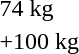<table>
<tr>
<td>74 kg</td>
<td></td>
<td></td>
<td></td>
</tr>
<tr>
<td>+100 kg</td>
<td></td>
<td></td>
<td></td>
</tr>
</table>
